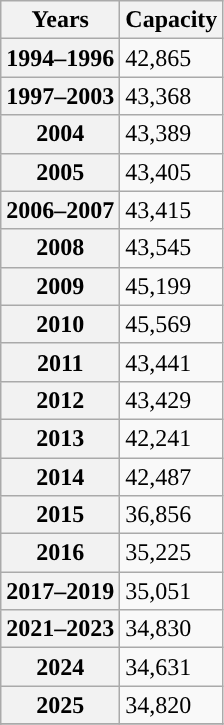<table class="wikitable">
<tr>
<th scope="row">Years</th>
<th scope="row">Capacity</th>
</tr>
<tr>
<th scope="row">1994–1996</th>
<td>42,865</td>
</tr>
<tr>
<th scope="row">1997–2003</th>
<td>43,368</td>
</tr>
<tr>
<th scope="row">2004</th>
<td>43,389<br></td>
</tr>
<tr>
<th scope="row">2005</th>
<td>43,405</td>
</tr>
<tr>
<th scope="row">2006–2007</th>
<td>43,415</td>
</tr>
<tr>
<th scope="row">2008</th>
<td>43,545</td>
</tr>
<tr>
<th scope="row">2009</th>
<td>45,199</td>
</tr>
<tr>
<th scope="row">2010</th>
<td>45,569</td>
</tr>
<tr>
<th scope="row">2011</th>
<td>43,441</td>
</tr>
<tr>
<th scope="row">2012</th>
<td>43,429</td>
</tr>
<tr>
<th scope="row">2013</th>
<td>42,241</td>
</tr>
<tr>
<th scope="row">2014</th>
<td>42,487</td>
</tr>
<tr>
<th scope="row">2015</th>
<td>36,856</td>
</tr>
<tr>
<th scope="row">2016</th>
<td>35,225</td>
</tr>
<tr>
<th scope="row">2017–2019</th>
<td>35,051</td>
</tr>
<tr>
<th scope="row">2021–2023</th>
<td>34,830</td>
</tr>
<tr>
<th scope="row">2024</th>
<td>34,631</td>
</tr>
<tr>
<th scope="row">2025</th>
<td>34,820</td>
</tr>
<tr>
</tr>
<tr>
</tr>
</table>
